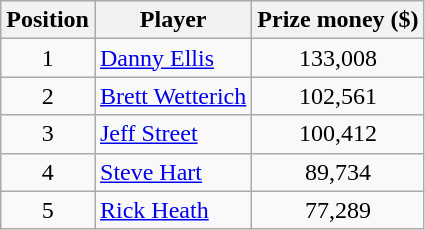<table class="wikitable">
<tr>
<th>Position</th>
<th>Player</th>
<th>Prize money ($)</th>
</tr>
<tr>
<td align=center>1</td>
<td> <a href='#'>Danny Ellis</a></td>
<td align=center>133,008</td>
</tr>
<tr>
<td align=center>2</td>
<td> <a href='#'>Brett Wetterich</a></td>
<td align=center>102,561</td>
</tr>
<tr>
<td align=center>3</td>
<td> <a href='#'>Jeff Street</a></td>
<td align=center>100,412</td>
</tr>
<tr>
<td align=center>4</td>
<td> <a href='#'>Steve Hart</a></td>
<td align=center>89,734</td>
</tr>
<tr>
<td align=center>5</td>
<td> <a href='#'>Rick Heath</a></td>
<td align=center>77,289</td>
</tr>
</table>
